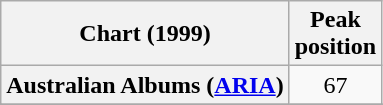<table class="wikitable sortable plainrowheaders" style="text-align:center">
<tr>
<th scope="col">Chart (1999)</th>
<th scope="col">Peak<br>position</th>
</tr>
<tr>
<th scope="row">Australian Albums (<a href='#'>ARIA</a>)</th>
<td>67</td>
</tr>
<tr>
</tr>
<tr>
</tr>
<tr>
</tr>
<tr>
</tr>
<tr>
</tr>
<tr>
</tr>
</table>
